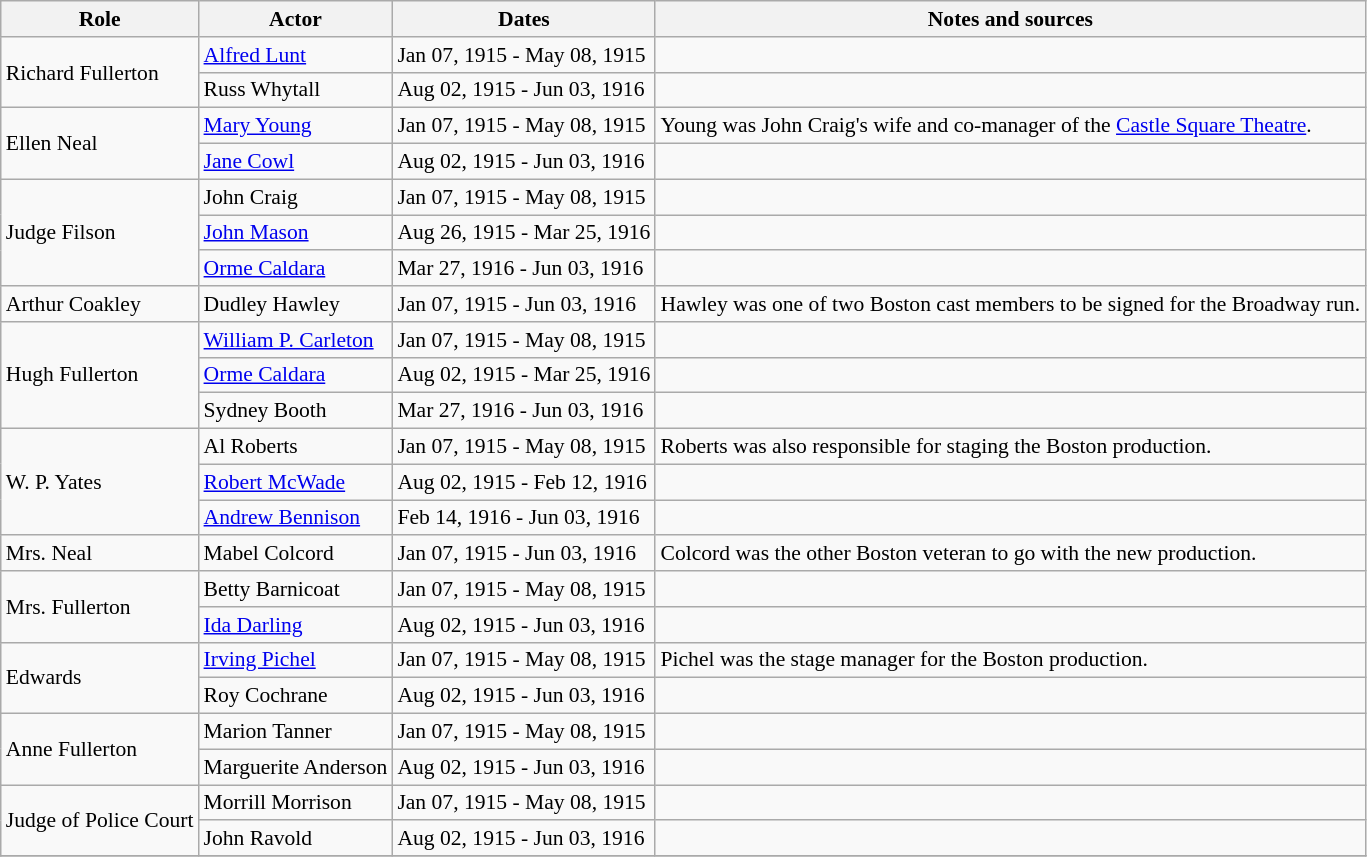<table class="wikitable sortable plainrowheaders" style="font-size: 90%">
<tr>
<th scope="col">Role</th>
<th scope="col">Actor</th>
<th scope="col">Dates</th>
<th scope="col">Notes and sources</th>
</tr>
<tr>
<td rowspan=2>Richard Fullerton</td>
<td><a href='#'>Alfred Lunt</a></td>
<td>Jan 07, 1915 - May 08, 1915</td>
<td></td>
</tr>
<tr>
<td>Russ Whytall</td>
<td>Aug 02, 1915 - Jun 03, 1916</td>
<td></td>
</tr>
<tr>
<td rowspan=2>Ellen Neal</td>
<td><a href='#'>Mary Young</a></td>
<td>Jan 07, 1915 - May 08, 1915</td>
<td>Young was John Craig's wife and co-manager of the <a href='#'>Castle Square Theatre</a>.</td>
</tr>
<tr>
<td><a href='#'>Jane Cowl</a></td>
<td>Aug 02, 1915 - Jun 03, 1916</td>
<td></td>
</tr>
<tr>
<td rowspan=3>Judge Filson</td>
<td>John Craig</td>
<td>Jan 07, 1915 - May 08, 1915</td>
<td></td>
</tr>
<tr>
<td><a href='#'>John Mason</a></td>
<td>Aug 26, 1915 - Mar 25, 1916</td>
<td></td>
</tr>
<tr>
<td><a href='#'>Orme Caldara</a></td>
<td>Mar 27, 1916 - Jun 03, 1916</td>
<td></td>
</tr>
<tr>
<td>Arthur Coakley</td>
<td>Dudley Hawley</td>
<td>Jan 07, 1915 - Jun 03, 1916</td>
<td>Hawley was one of two Boston cast members to be signed for the Broadway run.</td>
</tr>
<tr>
<td rowspan=3>Hugh Fullerton</td>
<td><a href='#'>William P. Carleton</a></td>
<td>Jan 07, 1915 - May 08, 1915</td>
<td></td>
</tr>
<tr>
<td><a href='#'>Orme Caldara</a></td>
<td>Aug 02, 1915 - Mar 25, 1916</td>
<td></td>
</tr>
<tr>
<td>Sydney Booth</td>
<td>Mar 27, 1916 - Jun 03, 1916</td>
<td></td>
</tr>
<tr>
<td rowspan=3>W. P. Yates</td>
<td>Al Roberts</td>
<td>Jan 07, 1915 - May 08, 1915</td>
<td>Roberts was also responsible for staging the Boston production.</td>
</tr>
<tr>
<td><a href='#'>Robert McWade</a></td>
<td>Aug 02, 1915 - Feb 12, 1916</td>
<td></td>
</tr>
<tr>
<td><a href='#'>Andrew Bennison</a></td>
<td>Feb 14, 1916 - Jun 03, 1916</td>
<td></td>
</tr>
<tr>
<td>Mrs. Neal</td>
<td>Mabel Colcord</td>
<td>Jan 07, 1915 - Jun 03, 1916</td>
<td>Colcord was the other Boston veteran to go with the new production.</td>
</tr>
<tr>
<td rowspan=2>Mrs. Fullerton</td>
<td>Betty Barnicoat</td>
<td>Jan 07, 1915 - May 08, 1915</td>
<td></td>
</tr>
<tr>
<td><a href='#'>Ida Darling</a></td>
<td>Aug 02, 1915 - Jun 03, 1916</td>
<td></td>
</tr>
<tr>
<td rowspan=2>Edwards</td>
<td><a href='#'>Irving Pichel</a></td>
<td>Jan 07, 1915 - May 08, 1915</td>
<td>Pichel was the stage manager for the Boston production.</td>
</tr>
<tr>
<td>Roy Cochrane</td>
<td>Aug 02, 1915 - Jun 03, 1916</td>
<td></td>
</tr>
<tr>
<td rowspan=2>Anne Fullerton</td>
<td>Marion Tanner</td>
<td>Jan 07, 1915 - May 08, 1915</td>
<td></td>
</tr>
<tr>
<td>Marguerite Anderson</td>
<td>Aug 02, 1915 - Jun 03, 1916</td>
<td></td>
</tr>
<tr>
<td rowspan=2>Judge of Police Court</td>
<td>Morrill Morrison</td>
<td>Jan 07, 1915 - May 08, 1915</td>
<td></td>
</tr>
<tr>
<td>John Ravold</td>
<td>Aug 02, 1915 - Jun 03, 1916</td>
<td></td>
</tr>
<tr>
</tr>
</table>
